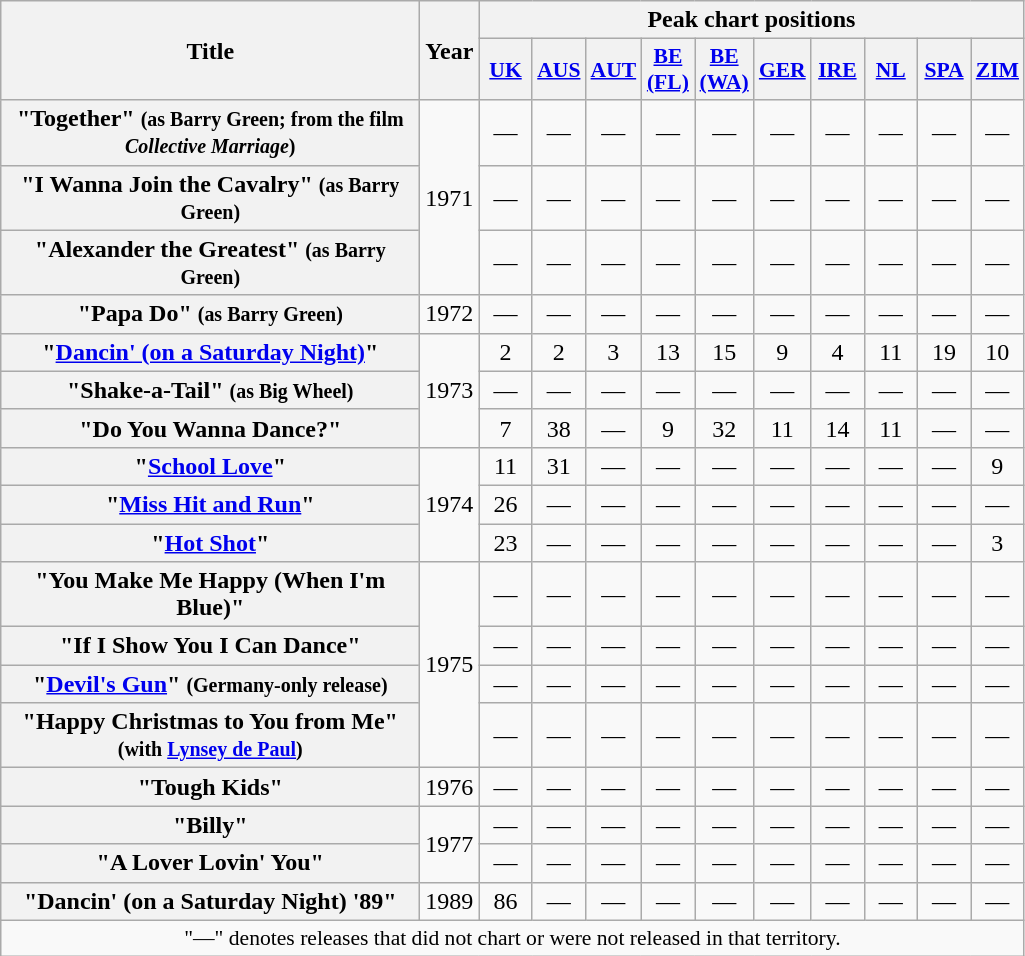<table class="wikitable plainrowheaders" style="text-align:center;">
<tr>
<th rowspan="2" scope="col" style="width:17em;">Title</th>
<th rowspan="2" scope="col" style="width:2em;">Year</th>
<th colspan="10">Peak chart positions</th>
</tr>
<tr>
<th scope="col" style="width:2em;font-size:90%;"><a href='#'>UK</a><br></th>
<th scope="col" style="width:2em;font-size:90%;"><a href='#'>AUS</a><br></th>
<th scope="col" style="width:2em;font-size:90%;"><a href='#'>AUT</a><br></th>
<th scope="col" style="width:2em;font-size:90%;"><a href='#'>BE (FL)</a><br></th>
<th scope="col" style="width:2em;font-size:90%;"><a href='#'>BE (WA)</a><br></th>
<th scope="col" style="width:2em;font-size:90%;"><a href='#'>GER</a><br></th>
<th scope="col" style="width:2em;font-size:90%;"><a href='#'>IRE</a><br></th>
<th scope="col" style="width:2em;font-size:90%;"><a href='#'>NL</a><br></th>
<th scope="col" style="width:2em;font-size:90%;"><a href='#'>SPA</a><br></th>
<th scope="col" style="width:2em;font-size:90%;"><a href='#'>ZIM</a><br></th>
</tr>
<tr>
<th scope="row">"Together" <small>(as Barry Green; from the film <em>Collective Marriage</em>)</small></th>
<td rowspan="3">1971</td>
<td>—</td>
<td>—</td>
<td>—</td>
<td>—</td>
<td>—</td>
<td>—</td>
<td>—</td>
<td>—</td>
<td>—</td>
<td>—</td>
</tr>
<tr>
<th scope="row">"I Wanna Join the Cavalry" <small>(as Barry Green)</small></th>
<td>—</td>
<td>—</td>
<td>—</td>
<td>—</td>
<td>—</td>
<td>—</td>
<td>—</td>
<td>—</td>
<td>—</td>
<td>—</td>
</tr>
<tr>
<th scope="row">"Alexander the Greatest" <small>(as Barry Green)</small></th>
<td>—</td>
<td>—</td>
<td>—</td>
<td>—</td>
<td>—</td>
<td>—</td>
<td>—</td>
<td>—</td>
<td>—</td>
<td>—</td>
</tr>
<tr>
<th scope="row">"Papa Do" <small>(as Barry Green)</small></th>
<td>1972</td>
<td>—</td>
<td>—</td>
<td>—</td>
<td>—</td>
<td>—</td>
<td>—</td>
<td>—</td>
<td>—</td>
<td>—</td>
<td>—</td>
</tr>
<tr>
<th scope="row">"<a href='#'>Dancin' (on a Saturday Night)</a>"</th>
<td rowspan="3">1973</td>
<td>2</td>
<td>2</td>
<td>3</td>
<td>13</td>
<td>15</td>
<td>9</td>
<td>4</td>
<td>11</td>
<td>19</td>
<td>10</td>
</tr>
<tr>
<th scope="row">"Shake-a-Tail" <small>(as Big Wheel)</small></th>
<td>—</td>
<td>—</td>
<td>—</td>
<td>—</td>
<td>—</td>
<td>—</td>
<td>—</td>
<td>—</td>
<td>—</td>
<td>—</td>
</tr>
<tr>
<th scope="row">"Do You Wanna Dance?"</th>
<td>7</td>
<td>38</td>
<td>—</td>
<td>9</td>
<td>32</td>
<td>11</td>
<td>14</td>
<td>11</td>
<td>—</td>
<td>—</td>
</tr>
<tr>
<th scope="row">"<a href='#'>School Love</a>"</th>
<td rowspan="3">1974</td>
<td>11</td>
<td>31</td>
<td>—</td>
<td>—</td>
<td>—</td>
<td>—</td>
<td>—</td>
<td>—</td>
<td>—</td>
<td>9</td>
</tr>
<tr>
<th scope="row">"<a href='#'>Miss Hit and Run</a>"</th>
<td>26</td>
<td>—</td>
<td>—</td>
<td>—</td>
<td>—</td>
<td>—</td>
<td>—</td>
<td>—</td>
<td>—</td>
<td>—</td>
</tr>
<tr>
<th scope="row">"<a href='#'>Hot Shot</a>"</th>
<td>23</td>
<td>—</td>
<td>—</td>
<td>—</td>
<td>—</td>
<td>—</td>
<td>—</td>
<td>—</td>
<td>—</td>
<td>3</td>
</tr>
<tr>
<th scope="row">"You Make Me Happy (When I'm Blue)"</th>
<td rowspan="4">1975</td>
<td>—</td>
<td>—</td>
<td>—</td>
<td>—</td>
<td>—</td>
<td>—</td>
<td>—</td>
<td>—</td>
<td>—</td>
<td>—</td>
</tr>
<tr>
<th scope="row">"If I Show You I Can Dance"</th>
<td>—</td>
<td>—</td>
<td>—</td>
<td>—</td>
<td>—</td>
<td>—</td>
<td>—</td>
<td>—</td>
<td>—</td>
<td>—</td>
</tr>
<tr>
<th scope="row">"<a href='#'>Devil's Gun</a>" <small>(Germany-only release)</small></th>
<td>—</td>
<td>—</td>
<td>—</td>
<td>—</td>
<td>—</td>
<td>—</td>
<td>—</td>
<td>—</td>
<td>—</td>
<td>—</td>
</tr>
<tr>
<th scope="row">"Happy Christmas to You from Me" <small>(with <a href='#'>Lynsey de Paul</a>)</small></th>
<td>—</td>
<td>—</td>
<td>—</td>
<td>—</td>
<td>—</td>
<td>—</td>
<td>—</td>
<td>—</td>
<td>—</td>
<td>—</td>
</tr>
<tr>
<th scope="row">"Tough Kids"</th>
<td>1976</td>
<td>—</td>
<td>—</td>
<td>—</td>
<td>—</td>
<td>—</td>
<td>—</td>
<td>—</td>
<td>—</td>
<td>—</td>
<td>—</td>
</tr>
<tr>
<th scope="row">"Billy"</th>
<td rowspan="2">1977</td>
<td>—</td>
<td>—</td>
<td>—</td>
<td>—</td>
<td>—</td>
<td>—</td>
<td>—</td>
<td>—</td>
<td>—</td>
<td>—</td>
</tr>
<tr>
<th scope="row">"A Lover Lovin' You"</th>
<td>—</td>
<td>—</td>
<td>—</td>
<td>—</td>
<td>—</td>
<td>—</td>
<td>—</td>
<td>—</td>
<td>—</td>
<td>—</td>
</tr>
<tr>
<th scope="row">"Dancin' (on a Saturday Night) '89"</th>
<td>1989</td>
<td>86</td>
<td>—</td>
<td>—</td>
<td>—</td>
<td>—</td>
<td>—</td>
<td>—</td>
<td>—</td>
<td>—</td>
<td>—</td>
</tr>
<tr>
<td colspan="12" style="font-size:90%">"—" denotes releases that did not chart or were not released in that territory.</td>
</tr>
</table>
